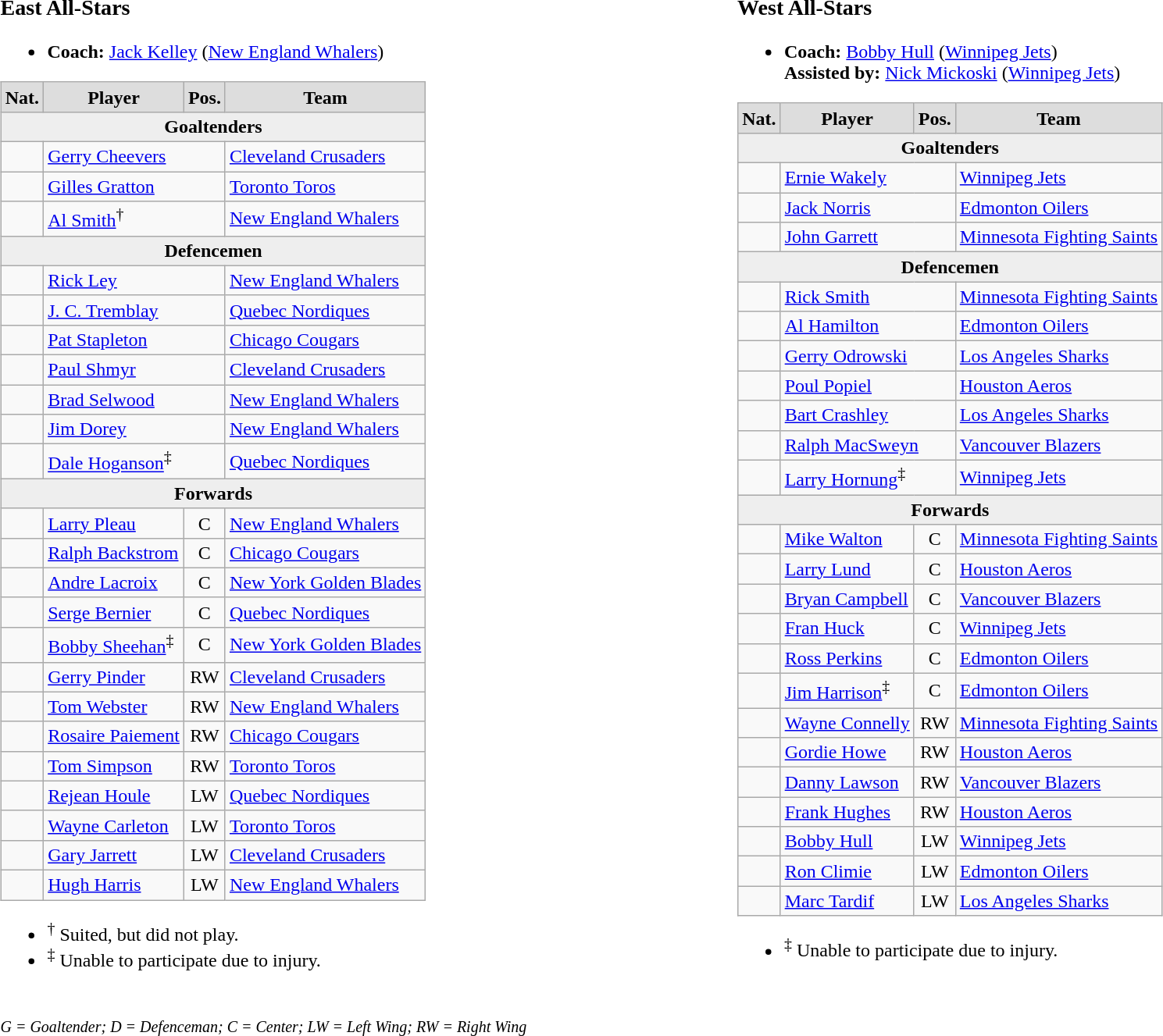<table width=100%>
<tr>
<td valign=top width=50% align=left><br><h3>East All-Stars</h3><ul><li><strong>Coach:</strong> <a href='#'>Jack Kelley</a> (<a href='#'>New England Whalers</a>)</li></ul><table class="wikitable">
<tr style="font-weight:bold; background-color:#dddddd;" align="center" |>
<td>Nat.</td>
<td>Player</td>
<td>Pos.</td>
<td>Team</td>
</tr>
<tr style="font-weight:bold; background-color:#eeeeee;" align="center" |>
<td colspan="5"><strong>Goaltenders</strong></td>
</tr>
<tr>
<td align="center"></td>
<td colspan="2"><a href='#'>Gerry Cheevers</a></td>
<td><a href='#'>Cleveland Crusaders</a></td>
</tr>
<tr>
<td align="center"></td>
<td colspan="2"><a href='#'>Gilles Gratton</a></td>
<td><a href='#'>Toronto Toros</a></td>
</tr>
<tr>
<td align="center"></td>
<td colspan="2"><a href='#'>Al Smith</a><sup>†</sup></td>
<td><a href='#'>New England Whalers</a></td>
</tr>
<tr style="font-weight:bold; background-color:#eeeeee;" align="center" |>
<td colspan="5"><strong>Defencemen</strong></td>
</tr>
<tr>
<td align="center"></td>
<td colspan="2"><a href='#'>Rick Ley</a></td>
<td><a href='#'>New England Whalers</a></td>
</tr>
<tr>
<td align="center"></td>
<td colspan="2"><a href='#'>J. C. Tremblay</a></td>
<td><a href='#'>Quebec Nordiques</a></td>
</tr>
<tr>
<td align="center"></td>
<td colspan="2"><a href='#'>Pat Stapleton</a></td>
<td><a href='#'>Chicago Cougars</a></td>
</tr>
<tr>
<td align="center"></td>
<td colspan="2"><a href='#'>Paul Shmyr</a></td>
<td><a href='#'>Cleveland Crusaders</a></td>
</tr>
<tr>
<td align="center"></td>
<td colspan="2"><a href='#'>Brad Selwood</a></td>
<td><a href='#'>New England Whalers</a></td>
</tr>
<tr>
<td align="center"></td>
<td colspan="2"><a href='#'>Jim Dorey</a></td>
<td><a href='#'>New England Whalers</a></td>
</tr>
<tr>
<td align="center"></td>
<td colspan="2"><a href='#'>Dale Hoganson</a><sup>‡</sup></td>
<td><a href='#'>Quebec Nordiques</a></td>
</tr>
<tr style="font-weight:bold; background-color:#eeeeee;" align="center" |>
<td colspan="5"><strong>Forwards</strong></td>
</tr>
<tr>
<td align="center"></td>
<td><a href='#'>Larry Pleau</a></td>
<td align="center">C</td>
<td><a href='#'>New England Whalers</a></td>
</tr>
<tr>
<td align="center"></td>
<td><a href='#'>Ralph Backstrom</a></td>
<td align="center">C</td>
<td><a href='#'>Chicago Cougars</a></td>
</tr>
<tr>
<td align="center"></td>
<td><a href='#'>Andre Lacroix</a></td>
<td align="center">C</td>
<td><a href='#'>New York Golden Blades</a></td>
</tr>
<tr>
<td align="center"></td>
<td><a href='#'>Serge Bernier</a></td>
<td align="center">C</td>
<td><a href='#'>Quebec Nordiques</a></td>
</tr>
<tr>
<td align="center"></td>
<td><a href='#'>Bobby Sheehan</a><sup>‡</sup></td>
<td align="center">C</td>
<td><a href='#'>New York Golden Blades</a></td>
</tr>
<tr>
<td align="center"></td>
<td><a href='#'>Gerry Pinder</a></td>
<td align="center">RW</td>
<td><a href='#'>Cleveland Crusaders</a></td>
</tr>
<tr>
<td align="center"></td>
<td><a href='#'>Tom Webster</a></td>
<td align="center">RW</td>
<td><a href='#'>New England Whalers</a></td>
</tr>
<tr>
<td align="center"></td>
<td><a href='#'>Rosaire Paiement</a></td>
<td align="center">RW</td>
<td><a href='#'>Chicago Cougars</a></td>
</tr>
<tr>
<td align="center"></td>
<td><a href='#'>Tom Simpson</a></td>
<td align="center">RW</td>
<td><a href='#'>Toronto Toros</a></td>
</tr>
<tr>
<td align="center"></td>
<td><a href='#'>Rejean Houle</a></td>
<td align="center">LW</td>
<td><a href='#'>Quebec Nordiques</a></td>
</tr>
<tr>
<td align="center"></td>
<td><a href='#'>Wayne Carleton</a></td>
<td align="center">LW</td>
<td><a href='#'>Toronto Toros</a></td>
</tr>
<tr>
<td align="center"></td>
<td><a href='#'>Gary Jarrett</a></td>
<td align="center">LW</td>
<td><a href='#'>Cleveland Crusaders</a></td>
</tr>
<tr>
<td align="center"></td>
<td><a href='#'>Hugh Harris</a></td>
<td align="center">LW</td>
<td><a href='#'>New England Whalers</a></td>
</tr>
</table>
<ul><li><sup>†</sup> Suited, but did not play.</li><li><sup>‡</sup> Unable to participate due to injury.</li></ul></td>
<td valign=top width=50% align=left><br><h3>West All-Stars</h3><ul><li><strong>Coach:</strong> <a href='#'>Bobby Hull</a> (<a href='#'>Winnipeg Jets</a>)<br><strong>Assisted by:</strong> <a href='#'>Nick Mickoski</a> (<a href='#'>Winnipeg Jets</a>)</li></ul><table class="wikitable">
<tr style="font-weight:bold; background-color:#dddddd;" align="center" |>
<td>Nat.</td>
<td>Player</td>
<td>Pos.</td>
<td>Team</td>
</tr>
<tr style="font-weight:bold; background-color:#eeeeee;" align="center" |>
<td colspan="5"><strong>Goaltenders</strong></td>
</tr>
<tr>
<td align="center"></td>
<td colspan="2"><a href='#'>Ernie Wakely</a></td>
<td><a href='#'>Winnipeg Jets</a></td>
</tr>
<tr>
<td align="center"></td>
<td colspan="2"><a href='#'>Jack Norris</a></td>
<td><a href='#'>Edmonton Oilers</a></td>
</tr>
<tr>
<td align="center"></td>
<td colspan="2"><a href='#'>John Garrett</a></td>
<td><a href='#'>Minnesota Fighting Saints</a></td>
</tr>
<tr style="font-weight:bold; background-color:#eeeeee;" align="center" |>
<td colspan="5"><strong>Defencemen</strong></td>
</tr>
<tr>
<td align="center"></td>
<td colspan="2"><a href='#'>Rick Smith</a></td>
<td><a href='#'>Minnesota Fighting Saints</a></td>
</tr>
<tr>
<td align="center"></td>
<td colspan="2"><a href='#'>Al Hamilton</a></td>
<td><a href='#'>Edmonton Oilers</a></td>
</tr>
<tr>
<td align="center"></td>
<td colspan="2"><a href='#'>Gerry Odrowski</a></td>
<td><a href='#'>Los Angeles Sharks</a></td>
</tr>
<tr>
<td align="center"></td>
<td colspan="2"><a href='#'>Poul Popiel</a></td>
<td><a href='#'>Houston Aeros</a></td>
</tr>
<tr>
<td align="center"></td>
<td colspan="2"><a href='#'>Bart Crashley</a></td>
<td><a href='#'>Los Angeles Sharks</a></td>
</tr>
<tr>
<td align="center"></td>
<td colspan="2"><a href='#'>Ralph MacSweyn</a></td>
<td><a href='#'>Vancouver Blazers</a></td>
</tr>
<tr>
<td align="center"></td>
<td colspan="2"><a href='#'>Larry Hornung</a><sup>‡</sup></td>
<td><a href='#'>Winnipeg Jets</a></td>
</tr>
<tr style="font-weight:bold; background-color:#eeeeee;" align="center" |>
<td colspan="5"><strong>Forwards</strong></td>
</tr>
<tr>
<td align="center"></td>
<td><a href='#'>Mike Walton</a></td>
<td align="center">C</td>
<td><a href='#'>Minnesota Fighting Saints</a></td>
</tr>
<tr>
<td align="center"></td>
<td><a href='#'>Larry Lund</a></td>
<td align="center">C</td>
<td><a href='#'>Houston Aeros</a></td>
</tr>
<tr>
<td align="center"></td>
<td><a href='#'>Bryan Campbell</a></td>
<td align="center">C</td>
<td><a href='#'>Vancouver Blazers</a></td>
</tr>
<tr>
<td align="center"></td>
<td><a href='#'>Fran Huck</a></td>
<td align="center">C</td>
<td><a href='#'>Winnipeg Jets</a></td>
</tr>
<tr>
<td align="center"></td>
<td><a href='#'>Ross Perkins</a></td>
<td align="center">C</td>
<td><a href='#'>Edmonton Oilers</a></td>
</tr>
<tr>
<td align="center"></td>
<td><a href='#'>Jim Harrison</a><sup>‡</sup></td>
<td align="center">C</td>
<td><a href='#'>Edmonton Oilers</a></td>
</tr>
<tr>
<td align="center"></td>
<td><a href='#'>Wayne Connelly</a></td>
<td align="center">RW</td>
<td><a href='#'>Minnesota Fighting Saints</a></td>
</tr>
<tr>
<td align="center"></td>
<td><a href='#'>Gordie Howe</a></td>
<td align="center">RW</td>
<td><a href='#'>Houston Aeros</a></td>
</tr>
<tr>
<td align="center"></td>
<td><a href='#'>Danny Lawson</a></td>
<td align="center">RW</td>
<td><a href='#'>Vancouver Blazers</a></td>
</tr>
<tr>
<td align="center"></td>
<td><a href='#'>Frank Hughes</a></td>
<td align="center">RW</td>
<td><a href='#'>Houston Aeros</a></td>
</tr>
<tr>
<td align="center"></td>
<td><a href='#'>Bobby Hull</a></td>
<td align="center">LW</td>
<td><a href='#'>Winnipeg Jets</a></td>
</tr>
<tr>
<td align="center"></td>
<td><a href='#'>Ron Climie</a></td>
<td align="center">LW</td>
<td><a href='#'>Edmonton Oilers</a></td>
</tr>
<tr>
<td align="center"></td>
<td><a href='#'>Marc Tardif</a></td>
<td align="center">LW</td>
<td><a href='#'>Los Angeles Sharks</a></td>
</tr>
</table>
<ul><li><sup>‡</sup> Unable to participate due to injury.</li></ul></td>
<td valign=top width=50% align=left></td>
</tr>
<tr>
<td colspan="2"><br><small><em>G = Goaltender; D = Defenceman; C = Center; LW = Left Wing; RW = Right Wing</em></small></td>
</tr>
</table>
